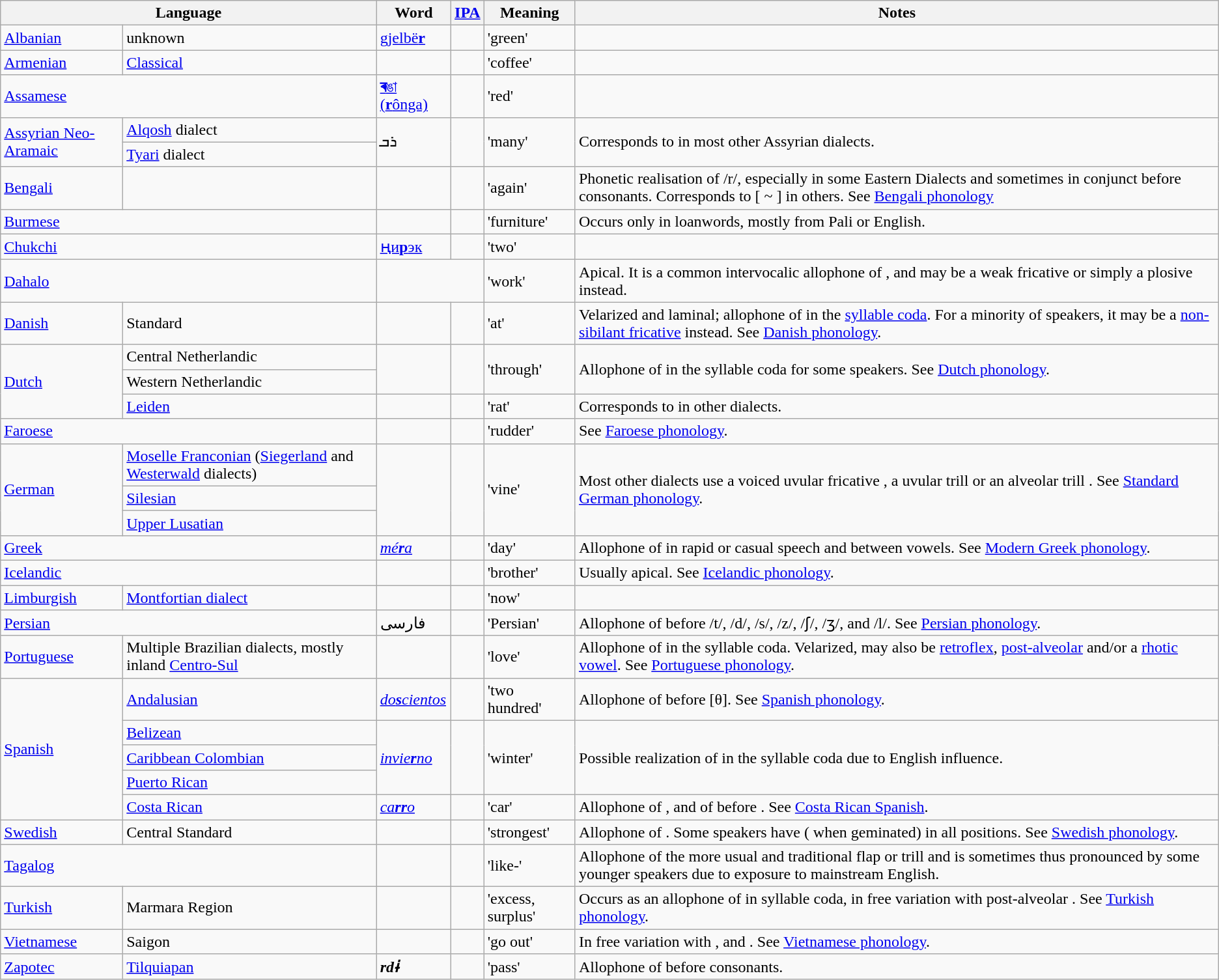<table class="wikitable">
<tr>
<th colspan=2>Language</th>
<th>Word</th>
<th><a href='#'>IPA</a></th>
<th>Meaning</th>
<th>Notes</th>
</tr>
<tr>
<td><a href='#'>Albanian</a></td>
<td>unknown</td>
<td><a href='#'>gjelbë<strong>r</strong></a></td>
<td></td>
<td>'green'</td>
<td></td>
</tr>
<tr>
<td><a href='#'>Armenian</a></td>
<td><a href='#'>Classical</a></td>
<td></td>
<td></td>
<td>'coffee'</td>
<td></td>
</tr>
<tr>
<td colspan="2"><a href='#'>Assamese</a></td>
<td><a href='#'><strong>ৰ</strong>ঙা (<strong>r</strong>ônga)</a></td>
<td></td>
<td>'red'</td>
<td></td>
</tr>
<tr>
<td rowspan=2><a href='#'>Assyrian Neo-Aramaic</a></td>
<td><a href='#'>Alqosh</a> dialect</td>
<td rowspan="2">ܪܒ</td>
<td rowspan="2"></td>
<td rowspan=2>'many'</td>
<td rowspan=2>Corresponds to  in most other Assyrian dialects.</td>
</tr>
<tr>
<td><a href='#'>Tyari</a> dialect</td>
</tr>
<tr>
<td><a href='#'>Bengali</a></td>
<td></td>
<td></td>
<td></td>
<td>'again'</td>
<td>Phonetic realisation of /r/, especially in some Eastern Dialects and sometimes in conjunct before consonants. Corresponds to [ ~ ] in others. See <a href='#'>Bengali phonology</a></td>
</tr>
<tr>
<td colspan=2><a href='#'>Burmese</a></td>
<td></td>
<td></td>
<td>'furniture'</td>
<td>Occurs only in loanwords, mostly from Pali or English.</td>
</tr>
<tr>
<td colspan=2><a href='#'>Chukchi</a></td>
<td><a href='#'>ңи<strong>р</strong>эк</a></td>
<td></td>
<td>'two'</td>
<td></td>
</tr>
<tr>
<td colspan="2"><a href='#'>Dahalo</a></td>
<td colspan="2" align="center"></td>
<td>'work'</td>
<td>Apical. It is a common intervocalic allophone of , and may be a weak fricative  or simply a plosive  instead.</td>
</tr>
<tr>
<td><a href='#'>Danish</a></td>
<td>Standard</td>
<td></td>
<td></td>
<td>'at'</td>
<td>Velarized and laminal; allophone of  in the <a href='#'>syllable coda</a>. For a minority of speakers, it may be a <a href='#'>non-sibilant fricative</a> instead. See <a href='#'>Danish phonology</a>.</td>
</tr>
<tr>
<td rowspan=3><a href='#'>Dutch</a></td>
<td>Central Netherlandic</td>
<td rowspan=2></td>
<td rowspan=2></td>
<td rowspan=2>'through'</td>
<td rowspan=2>Allophone of  in the syllable coda for some speakers. See <a href='#'>Dutch phonology</a>.</td>
</tr>
<tr>
<td>Western Netherlandic</td>
</tr>
<tr>
<td><a href='#'>Leiden</a></td>
<td></td>
<td></td>
<td>'rat'</td>
<td>Corresponds to  in other dialects.</td>
</tr>
<tr>
<td colspan=2><a href='#'>Faroese</a></td>
<td></td>
<td></td>
<td>'rudder'</td>
<td>See <a href='#'>Faroese phonology</a>.</td>
</tr>
<tr>
<td rowspan="3"><a href='#'>German</a></td>
<td><a href='#'>Moselle Franconian</a> (<a href='#'>Siegerland</a> and <a href='#'>Westerwald</a> dialects)</td>
<td rowspan="3"></td>
<td rowspan="3"></td>
<td rowspan="3">'vine'</td>
<td rowspan="3">Most other dialects use a voiced uvular fricative , a uvular trill  or an alveolar trill . See <a href='#'>Standard German phonology</a>.</td>
</tr>
<tr>
<td><a href='#'>Silesian</a></td>
</tr>
<tr>
<td><a href='#'>Upper Lusatian</a></td>
</tr>
<tr>
<td colspan=2><a href='#'>Greek</a></td>
<td> <em><a href='#'>mé<strong>r</strong>a</a></em></td>
<td></td>
<td>'day'</td>
<td>Allophone of  in rapid or casual speech and between vowels. See <a href='#'>Modern Greek phonology</a>.</td>
</tr>
<tr>
<td colspan=2><a href='#'>Icelandic</a></td>
<td></td>
<td></td>
<td>'brother'</td>
<td>Usually apical. See <a href='#'>Icelandic phonology</a>.</td>
</tr>
<tr>
<td><a href='#'>Limburgish</a></td>
<td><a href='#'>Montfortian dialect</a></td>
<td></td>
<td></td>
<td>'now'</td>
<td></td>
</tr>
<tr>
<td colspan=2><a href='#'>Persian</a></td>
<td>فارسی</td>
<td></td>
<td>'Persian'</td>
<td>Allophone of  before /t/, /d/, /s/, /z/, /ʃ/, /ʒ/, and /l/. See <a href='#'>Persian phonology</a>.</td>
</tr>
<tr>
<td><a href='#'>Portuguese</a></td>
<td>Multiple Brazilian dialects, mostly inland <a href='#'>Centro-Sul</a></td>
<td></td>
<td></td>
<td>'love'</td>
<td>Allophone of  in the syllable coda. Velarized, may also be <a href='#'>retroflex</a>, <a href='#'>post-alveolar</a> and/or a <a href='#'>rhotic vowel</a>. See <a href='#'>Portuguese phonology</a>.</td>
</tr>
<tr>
<td rowspan=5><a href='#'>Spanish</a></td>
<td><a href='#'>Andalusian</a></td>
<td><em><a href='#'>do<strong>s</strong>cientos</a></em></td>
<td></td>
<td>'two hundred'</td>
<td>Allophone of  before [θ]. See <a href='#'>Spanish phonology</a>.</td>
</tr>
<tr>
<td><a href='#'>Belizean</a></td>
<td rowspan=3><em><a href='#'>invie<strong>r</strong>no</a></em></td>
<td rowspan=3></td>
<td rowspan=3>'winter'</td>
<td rowspan=3>Possible realization of  in the syllable coda due to English influence.</td>
</tr>
<tr>
<td><a href='#'>Caribbean Colombian</a></td>
</tr>
<tr>
<td><a href='#'>Puerto Rican</a></td>
</tr>
<tr>
<td><a href='#'>Costa Rican</a></td>
<td><em><a href='#'>ca<strong>rr</strong>o</a></em></td>
<td></td>
<td>'car'</td>
<td>Allophone of , and of  before . See <a href='#'>Costa Rican Spanish</a>.</td>
</tr>
<tr>
<td><a href='#'>Swedish</a></td>
<td>Central Standard</td>
<td></td>
<td></td>
<td>'strongest'</td>
<td>Allophone of . Some speakers have  ( when geminated) in all positions. See <a href='#'>Swedish phonology</a>.</td>
</tr>
<tr>
<td colspan=2><a href='#'>Tagalog</a></td>
<td></td>
<td></td>
<td>'like-'</td>
<td>Allophone of the more usual and traditional flap or trill  and is sometimes thus pronounced by some younger speakers due to exposure to mainstream English.</td>
</tr>
<tr>
<td><a href='#'>Turkish</a></td>
<td>Marmara Region</td>
<td></td>
<td></td>
<td>'excess, surplus'</td>
<td>Occurs as an allophone of  in syllable coda, in free variation with post-alveolar . See <a href='#'>Turkish phonology</a>.</td>
</tr>
<tr>
<td><a href='#'>Vietnamese</a></td>
<td>Saigon</td>
<td></td>
<td></td>
<td>'go out'</td>
<td>In free variation with ,  and . See <a href='#'>Vietnamese phonology</a>.</td>
</tr>
<tr>
<td><a href='#'>Zapotec</a></td>
<td><a href='#'>Tilquiapan</a></td>
<td><strong><em>r<strong>dɨ<em></td>
<td></td>
<td>'pass'</td>
<td>Allophone of  before consonants.</td>
</tr>
</table>
